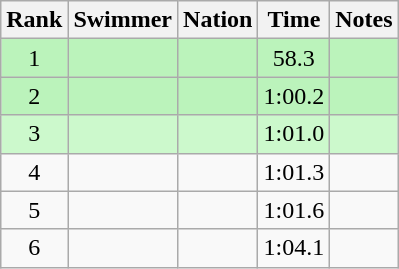<table class="wikitable sortable" style="text-align:center">
<tr>
<th>Rank</th>
<th>Swimmer</th>
<th>Nation</th>
<th>Time</th>
<th>Notes</th>
</tr>
<tr bgcolor=bbf3bb>
<td>1</td>
<td align=left></td>
<td align=left></td>
<td data-sort-value=0:58.3>58.3</td>
<td></td>
</tr>
<tr bgcolor=bbf3bb>
<td>2</td>
<td align=left></td>
<td align=left></td>
<td>1:00.2</td>
<td></td>
</tr>
<tr bgcolor=ccf9cc>
<td>3</td>
<td align=left></td>
<td align=left></td>
<td>1:01.0</td>
<td></td>
</tr>
<tr>
<td>4</td>
<td align=left></td>
<td align=left></td>
<td>1:01.3</td>
<td></td>
</tr>
<tr>
<td>5</td>
<td align=left></td>
<td align=left></td>
<td>1:01.6</td>
<td></td>
</tr>
<tr>
<td>6</td>
<td align=left></td>
<td align=left></td>
<td>1:04.1</td>
<td></td>
</tr>
</table>
